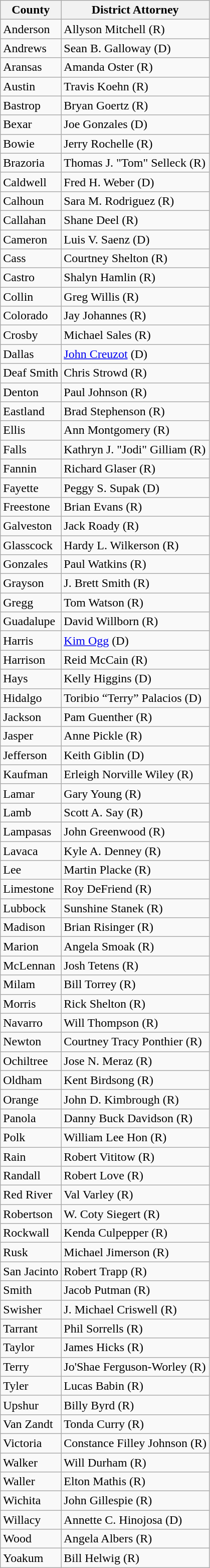<table class="wikitable">
<tr>
<th>County</th>
<th>District Attorney</th>
</tr>
<tr>
<td>Anderson</td>
<td>Allyson Mitchell (R)</td>
</tr>
<tr>
<td>Andrews</td>
<td>Sean B. Galloway (D)</td>
</tr>
<tr>
<td>Aransas</td>
<td>Amanda Oster (R)</td>
</tr>
<tr>
<td>Austin</td>
<td>Travis Koehn (R)</td>
</tr>
<tr>
<td>Bastrop</td>
<td>Bryan Goertz (R)</td>
</tr>
<tr>
<td>Bexar</td>
<td>Joe Gonzales (D)</td>
</tr>
<tr>
<td>Bowie</td>
<td>Jerry Rochelle (R)</td>
</tr>
<tr>
<td>Brazoria</td>
<td>Thomas J. "Tom" Selleck (R)</td>
</tr>
<tr>
<td>Caldwell</td>
<td>Fred H. Weber (D)</td>
</tr>
<tr>
<td>Calhoun</td>
<td>Sara M. Rodriguez (R)</td>
</tr>
<tr>
<td>Callahan</td>
<td>Shane Deel (R)</td>
</tr>
<tr>
<td>Cameron</td>
<td>Luis V. Saenz (D)</td>
</tr>
<tr>
<td>Cass</td>
<td>Courtney Shelton (R)</td>
</tr>
<tr>
<td>Castro</td>
<td>Shalyn Hamlin (R)</td>
</tr>
<tr>
<td>Collin</td>
<td>Greg Willis (R)</td>
</tr>
<tr>
<td>Colorado</td>
<td>Jay Johannes (R)</td>
</tr>
<tr>
<td>Crosby</td>
<td>Michael Sales (R)</td>
</tr>
<tr>
<td>Dallas</td>
<td><a href='#'>John Creuzot</a> (D)</td>
</tr>
<tr>
<td>Deaf Smith</td>
<td>Chris Strowd (R)</td>
</tr>
<tr>
<td>Denton</td>
<td>Paul Johnson (R)</td>
</tr>
<tr>
<td>Eastland</td>
<td>Brad Stephenson (R)</td>
</tr>
<tr>
<td>Ellis</td>
<td>Ann Montgomery (R)</td>
</tr>
<tr>
<td>Falls</td>
<td>Kathryn J. "Jodi" Gilliam (R)</td>
</tr>
<tr>
<td>Fannin</td>
<td>Richard Glaser (R)</td>
</tr>
<tr>
<td>Fayette</td>
<td>Peggy S. Supak (D)</td>
</tr>
<tr>
<td>Freestone</td>
<td>Brian Evans (R)</td>
</tr>
<tr>
<td>Galveston</td>
<td>Jack Roady (R)</td>
</tr>
<tr>
<td>Glasscock</td>
<td>Hardy L. Wilkerson (R)</td>
</tr>
<tr>
<td>Gonzales</td>
<td>Paul Watkins (R)</td>
</tr>
<tr>
<td>Grayson</td>
<td>J. Brett Smith (R)</td>
</tr>
<tr>
<td>Gregg</td>
<td>Tom Watson (R)</td>
</tr>
<tr>
<td>Guadalupe</td>
<td>David Willborn (R)</td>
</tr>
<tr>
<td>Harris</td>
<td><a href='#'>Kim Ogg</a> (D)</td>
</tr>
<tr>
<td>Harrison</td>
<td>Reid McCain (R)</td>
</tr>
<tr>
<td>Hays</td>
<td>Kelly Higgins (D)</td>
</tr>
<tr>
<td>Hidalgo</td>
<td>Toribio “Terry” Palacios (D)</td>
</tr>
<tr>
<td>Jackson</td>
<td>Pam Guenther (R)</td>
</tr>
<tr>
<td>Jasper</td>
<td>Anne Pickle (R)</td>
</tr>
<tr>
<td>Jefferson</td>
<td>Keith Giblin (D)</td>
</tr>
<tr>
<td>Kaufman</td>
<td>Erleigh Norville Wiley (R)</td>
</tr>
<tr>
<td>Lamar</td>
<td>Gary Young (R)</td>
</tr>
<tr>
<td>Lamb</td>
<td>Scott A. Say (R)</td>
</tr>
<tr>
<td>Lampasas</td>
<td>John Greenwood (R)</td>
</tr>
<tr>
<td>Lavaca</td>
<td>Kyle A. Denney (R)</td>
</tr>
<tr>
<td>Lee</td>
<td>Martin Placke (R)</td>
</tr>
<tr>
<td>Limestone</td>
<td>Roy DeFriend (R)</td>
</tr>
<tr>
<td>Lubbock</td>
<td>Sunshine Stanek (R)</td>
</tr>
<tr>
<td>Madison</td>
<td>Brian Risinger (R)</td>
</tr>
<tr>
<td>Marion</td>
<td>Angela Smoak (R)</td>
</tr>
<tr>
<td>McLennan</td>
<td>Josh Tetens (R)</td>
</tr>
<tr>
<td>Milam</td>
<td>Bill Torrey (R)</td>
</tr>
<tr>
<td>Morris</td>
<td>Rick Shelton (R)</td>
</tr>
<tr>
<td>Navarro</td>
<td>Will Thompson (R)</td>
</tr>
<tr>
<td>Newton</td>
<td>Courtney Tracy Ponthier (R)</td>
</tr>
<tr>
<td>Ochiltree</td>
<td>Jose N. Meraz (R)</td>
</tr>
<tr>
<td>Oldham</td>
<td>Kent Birdsong (R)</td>
</tr>
<tr>
<td>Orange</td>
<td>John D. Kimbrough (R)</td>
</tr>
<tr>
<td>Panola</td>
<td>Danny Buck Davidson (R)</td>
</tr>
<tr>
<td>Polk</td>
<td>William Lee Hon (R)</td>
</tr>
<tr>
<td>Rain</td>
<td>Robert Vititow (R)</td>
</tr>
<tr>
<td>Randall</td>
<td>Robert Love (R)</td>
</tr>
<tr>
<td>Red River</td>
<td>Val Varley (R)</td>
</tr>
<tr>
<td>Robertson</td>
<td>W. Coty Siegert (R)</td>
</tr>
<tr>
<td>Rockwall</td>
<td>Kenda Culpepper (R)</td>
</tr>
<tr>
<td>Rusk</td>
<td>Michael Jimerson (R)</td>
</tr>
<tr>
<td>San Jacinto</td>
<td>Robert Trapp (R)</td>
</tr>
<tr>
<td>Smith</td>
<td>Jacob Putman (R)</td>
</tr>
<tr>
<td>Swisher</td>
<td>J. Michael Criswell (R)</td>
</tr>
<tr>
<td>Tarrant</td>
<td>Phil Sorrells (R)</td>
</tr>
<tr>
<td>Taylor</td>
<td>James Hicks (R)</td>
</tr>
<tr>
<td>Terry</td>
<td>Jo'Shae Ferguson-Worley (R)</td>
</tr>
<tr>
<td>Tyler</td>
<td>Lucas Babin (R)</td>
</tr>
<tr>
<td>Upshur</td>
<td>Billy Byrd (R)</td>
</tr>
<tr>
<td>Van Zandt</td>
<td>Tonda Curry (R)</td>
</tr>
<tr>
<td>Victoria</td>
<td>Constance Filley Johnson (R)</td>
</tr>
<tr>
<td>Walker</td>
<td>Will Durham (R)</td>
</tr>
<tr>
<td>Waller</td>
<td>Elton Mathis (R)</td>
</tr>
<tr>
<td>Wichita</td>
<td>John Gillespie (R)</td>
</tr>
<tr>
<td>Willacy</td>
<td>Annette C. Hinojosa (D)</td>
</tr>
<tr>
<td>Wood</td>
<td>Angela Albers (R)</td>
</tr>
<tr>
<td>Yoakum</td>
<td>Bill Helwig (R)</td>
</tr>
</table>
